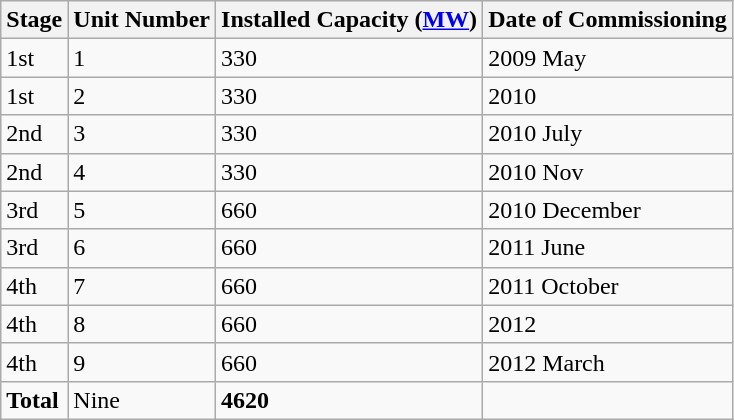<table class="sortable wikitable">
<tr>
<th>Stage</th>
<th>Unit Number</th>
<th>Installed Capacity (<a href='#'>MW</a>)</th>
<th>Date of Commissioning</th>
</tr>
<tr>
<td>1st</td>
<td>1</td>
<td>330</td>
<td>2009 May </td>
</tr>
<tr>
<td>1st</td>
<td>2</td>
<td>330</td>
<td>2010 </td>
</tr>
<tr>
<td>2nd</td>
<td>3</td>
<td>330</td>
<td>2010 July </td>
</tr>
<tr>
<td>2nd</td>
<td>4</td>
<td>330</td>
<td>2010 Nov </td>
</tr>
<tr>
<td>3rd</td>
<td>5</td>
<td>660</td>
<td>2010 December </td>
</tr>
<tr>
<td>3rd</td>
<td>6</td>
<td>660</td>
<td>2011 June</td>
</tr>
<tr>
<td>4th</td>
<td>7</td>
<td>660</td>
<td>2011 October</td>
</tr>
<tr>
<td>4th</td>
<td>8</td>
<td>660</td>
<td>2012 </td>
</tr>
<tr>
<td>4th</td>
<td>9</td>
<td>660</td>
<td>2012 March </td>
</tr>
<tr>
<td><strong>Total</strong></td>
<td>Nine</td>
<td><strong>4620</strong></td>
<td></td>
</tr>
</table>
